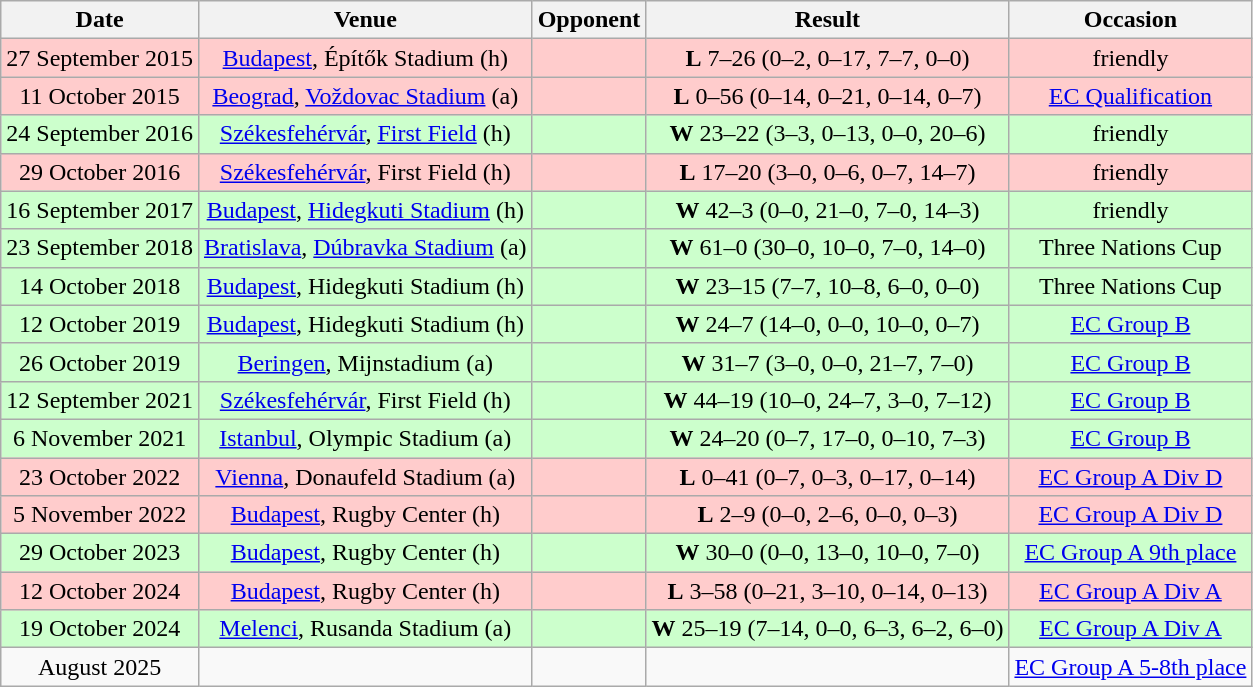<table class="wikitable" style="text-align:center">
<tr>
<th>Date</th>
<th>Venue</th>
<th>Opponent</th>
<th>Result</th>
<th>Occasion</th>
</tr>
<tr style="background:#fcc">
<td>27 September 2015</td>
<td><a href='#'>Budapest</a>, Építők Stadium (h)</td>
<td></td>
<td><strong>L</strong> 7–26 (0–2, 0–17, 7–7, 0–0)</td>
<td>friendly</td>
</tr>
<tr style="background:#fcc">
<td>11 October 2015</td>
<td><a href='#'>Beograd</a>, <a href='#'>Voždovac Stadium</a> (a)</td>
<td></td>
<td><strong>L</strong> 0–56 (0–14, 0–21, 0–14, 0–7)</td>
<td><a href='#'>EC Qualification</a></td>
</tr>
<tr style="background:#cfc">
<td>24 September 2016</td>
<td><a href='#'>Székesfehérvár</a>, <a href='#'>First Field</a> (h)</td>
<td></td>
<td><strong>W</strong> 23–22 (3–3, 0–13, 0–0, 20–6)</td>
<td>friendly</td>
</tr>
<tr style="background:#fcc">
<td>29 October 2016</td>
<td><a href='#'>Székesfehérvár</a>, First Field (h)</td>
<td></td>
<td><strong>L</strong> 17–20 (3–0, 0–6, 0–7, 14–7)</td>
<td>friendly</td>
</tr>
<tr style="background:#cfc">
<td>16 September 2017</td>
<td><a href='#'>Budapest</a>, <a href='#'>Hidegkuti Stadium</a> (h)</td>
<td></td>
<td><strong>W</strong> 42–3 (0–0, 21–0, 7–0, 14–3)</td>
<td>friendly</td>
</tr>
<tr style="background:#cfc">
<td>23 September 2018</td>
<td><a href='#'>Bratislava</a>, <a href='#'>Dúbravka Stadium</a> (a)</td>
<td></td>
<td><strong>W</strong> 61–0 (30–0, 10–0, 7–0, 14–0)</td>
<td>Three Nations Cup</td>
</tr>
<tr style="background:#cfc">
<td>14 October 2018</td>
<td><a href='#'>Budapest</a>, Hidegkuti Stadium (h)</td>
<td></td>
<td><strong>W</strong> 23–15 (7–7, 10–8, 6–0, 0–0)</td>
<td>Three Nations Cup</td>
</tr>
<tr style="background:#cfc">
<td>12 October 2019</td>
<td><a href='#'>Budapest</a>, Hidegkuti Stadium (h)</td>
<td></td>
<td><strong>W</strong> 24–7 (14–0, 0–0, 10–0, 0–7)</td>
<td><a href='#'>EC Group B</a></td>
</tr>
<tr style="background:#cfc">
<td>26 October 2019</td>
<td><a href='#'>Beringen</a>, Mijnstadium (a)</td>
<td></td>
<td><strong>W</strong> 31–7 (3–0, 0–0, 21–7, 7–0)</td>
<td><a href='#'>EC Group B</a></td>
</tr>
<tr style="background:#cfc">
<td>12 September 2021</td>
<td><a href='#'>Székesfehérvár</a>, First Field (h)</td>
<td></td>
<td><strong>W</strong> 44–19 (10–0, 24–7, 3–0, 7–12)</td>
<td><a href='#'>EC Group B</a></td>
</tr>
<tr style="background:#cfc">
<td>6 November 2021</td>
<td><a href='#'>Istanbul</a>, Olympic Stadium (a)</td>
<td></td>
<td><strong>W</strong> 24–20 (0–7, 17–0, 0–10, 7–3)</td>
<td><a href='#'>EC Group B</a></td>
</tr>
<tr style="background:#fcc">
<td>23 October 2022</td>
<td><a href='#'>Vienna</a>, Donaufeld Stadium (a)</td>
<td></td>
<td><strong>L</strong> 0–41 (0–7, 0–3, 0–17, 0–14)</td>
<td><a href='#'>EC Group A Div D</a></td>
</tr>
<tr style="background:#fcc">
<td>5 November 2022</td>
<td><a href='#'>Budapest</a>, Rugby Center (h)</td>
<td></td>
<td><strong>L</strong> 2–9 (0–0, 2–6, 0–0, 0–3)</td>
<td><a href='#'>EC Group A Div D</a></td>
</tr>
<tr style="background:#cfc">
<td>29 October 2023</td>
<td><a href='#'>Budapest</a>, Rugby Center (h)</td>
<td></td>
<td><strong>W</strong> 30–0 (0–0, 13–0, 10–0, 7–0)</td>
<td><a href='#'>EC Group A 9th place</a></td>
</tr>
<tr style="background:#fcc">
<td>12 October 2024</td>
<td><a href='#'>Budapest</a>, Rugby Center (h)</td>
<td></td>
<td><strong>L</strong> 3–58 (0–21, 3–10, 0–14, 0–13)</td>
<td><a href='#'>EC Group A Div A</a></td>
</tr>
<tr style="background:#cfc">
<td>19 October 2024</td>
<td><a href='#'>Melenci</a>, Rusanda Stadium (a)</td>
<td></td>
<td><strong>W</strong> 25–19 (7–14, 0–0, 6–3, 6–2, 6–0)</td>
<td><a href='#'>EC Group A Div A</a></td>
</tr>
<tr>
<td>August 2025</td>
<td></td>
<td></td>
<td></td>
<td><a href='#'>EC Group A 5-8th place</a></td>
</tr>
</table>
